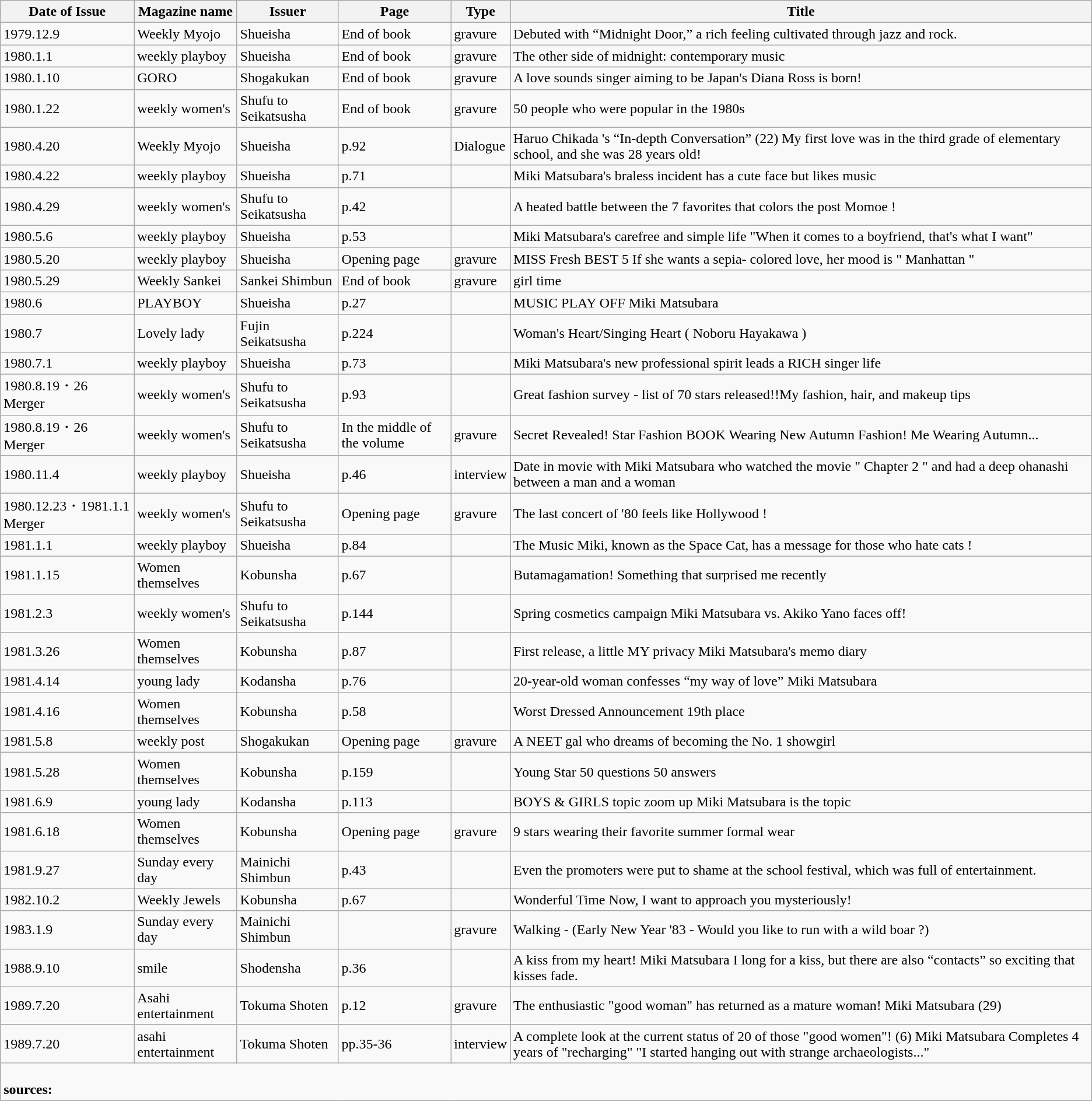<table class="wikitable">
<tr>
<th>Date of Issue</th>
<th>Magazine name</th>
<th>Issuer</th>
<th>Page</th>
<th>Type</th>
<th>Title</th>
</tr>
<tr>
<td>1979.12.9</td>
<td>Weekly Myojo</td>
<td>Shueisha</td>
<td>End of book</td>
<td>gravure</td>
<td>Debuted with “Midnight Door,” a rich feeling cultivated through jazz and rock.</td>
</tr>
<tr>
<td>1980.1.1</td>
<td>weekly playboy</td>
<td>Shueisha</td>
<td>End of book</td>
<td>gravure</td>
<td>The other side of midnight: contemporary music</td>
</tr>
<tr>
<td>1980.1.10</td>
<td>GORO</td>
<td>Shogakukan</td>
<td>End of book</td>
<td>gravure</td>
<td>A love sounds singer aiming to be Japan's Diana Ross is born!</td>
</tr>
<tr>
<td>1980.1.22</td>
<td>weekly women's</td>
<td>Shufu to Seikatsusha</td>
<td>End of book</td>
<td>gravure</td>
<td>50 people who were popular in the 1980s</td>
</tr>
<tr>
<td>1980.4.20</td>
<td>Weekly Myojo</td>
<td>Shueisha</td>
<td>p.92</td>
<td>Dialogue</td>
<td>Haruo Chikada 's “In-depth Conversation” (22) My first love was in the third grade of elementary school, and she was 28 years old!</td>
</tr>
<tr>
<td>1980.4.22</td>
<td>weekly playboy</td>
<td>Shueisha</td>
<td>p.71</td>
<td></td>
<td>Miki Matsubara's braless incident has a cute face but likes music</td>
</tr>
<tr>
<td>1980.4.29</td>
<td>weekly women's</td>
<td>Shufu to Seikatsusha</td>
<td>p.42</td>
<td></td>
<td>A heated battle between the 7 favorites that colors the post Momoe !</td>
</tr>
<tr>
<td>1980.5.6</td>
<td>weekly playboy</td>
<td>Shueisha</td>
<td>p.53</td>
<td></td>
<td>Miki Matsubara's carefree and simple life "When it comes to a boyfriend, that's what I want"</td>
</tr>
<tr>
<td>1980.5.20</td>
<td>weekly playboy</td>
<td>Shueisha</td>
<td>Opening page</td>
<td>gravure</td>
<td>MISS Fresh BEST 5 If she wants a sepia- colored love, her mood is " Manhattan "</td>
</tr>
<tr>
<td>1980.5.29</td>
<td>Weekly Sankei</td>
<td>Sankei Shimbun</td>
<td>End of book</td>
<td>gravure</td>
<td>girl time</td>
</tr>
<tr>
<td>1980.6</td>
<td>PLAYBOY</td>
<td>Shueisha</td>
<td>p.27</td>
<td></td>
<td>MUSIC PLAY OFF Miki Matsubara</td>
</tr>
<tr>
<td>1980.7</td>
<td>Lovely lady</td>
<td>Fujin Seikatsusha</td>
<td>p.224</td>
<td></td>
<td>Woman's Heart/Singing Heart ( Noboru Hayakawa )</td>
</tr>
<tr>
<td>1980.7.1</td>
<td>weekly playboy</td>
<td>Shueisha</td>
<td>p.73</td>
<td></td>
<td>Miki Matsubara's new professional spirit leads a RICH singer life</td>
</tr>
<tr>
<td>1980.8.19・26 Merger</td>
<td>weekly women's</td>
<td>Shufu to Seikatsusha</td>
<td>p.93</td>
<td></td>
<td>Great fashion survey - list of 70 stars released!!My fashion, hair, and makeup tips</td>
</tr>
<tr>
<td>1980.8.19・26 Merger</td>
<td>weekly women's</td>
<td>Shufu to Seikatsusha</td>
<td>In the middle of the volume</td>
<td>gravure</td>
<td>Secret Revealed! Star Fashion BOOK Wearing New Autumn Fashion! Me Wearing Autumn...</td>
</tr>
<tr>
<td>1980.11.4</td>
<td>weekly playboy</td>
<td>Shueisha</td>
<td>p.46</td>
<td>interview</td>
<td>Date in movie with Miki Matsubara who watched the movie " Chapter 2 " and had a deep ohanashi between a man and a woman</td>
</tr>
<tr>
<td>1980.12.23・1981.1.1 Merger</td>
<td>weekly women's</td>
<td>Shufu to Seikatsusha</td>
<td>Opening page</td>
<td>gravure</td>
<td>The last concert of '80 feels like Hollywood !</td>
</tr>
<tr>
<td>1981.1.1</td>
<td>weekly playboy</td>
<td>Shueisha</td>
<td>p.84</td>
<td></td>
<td>The Music Miki, known as the Space Cat, has a message for those who hate cats !</td>
</tr>
<tr>
<td>1981.1.15</td>
<td>Women themselves</td>
<td>Kobunsha</td>
<td>p.67</td>
<td></td>
<td>Butamagamation! Something that surprised me recently</td>
</tr>
<tr>
<td>1981.2.3</td>
<td>weekly women's</td>
<td>Shufu to Seikatsusha</td>
<td>p.144</td>
<td></td>
<td>Spring cosmetics campaign Miki Matsubara vs. Akiko Yano faces off!</td>
</tr>
<tr>
<td>1981.3.26</td>
<td>Women themselves</td>
<td>Kobunsha</td>
<td>p.87</td>
<td></td>
<td>First release, a little MY privacy Miki Matsubara's memo diary</td>
</tr>
<tr>
<td>1981.4.14</td>
<td>young lady</td>
<td>Kodansha</td>
<td>p.76</td>
<td></td>
<td>20-year-old woman confesses “my way of love” Miki Matsubara</td>
</tr>
<tr>
<td>1981.4.16</td>
<td>Women themselves</td>
<td>Kobunsha</td>
<td>p.58</td>
<td></td>
<td>Worst Dressed Announcement 19th place</td>
</tr>
<tr>
<td>1981.5.8</td>
<td>weekly post</td>
<td>Shogakukan</td>
<td>Opening page</td>
<td>gravure</td>
<td>A NEET gal who dreams of becoming the No. 1 showgirl</td>
</tr>
<tr>
<td>1981.5.28</td>
<td>Women themselves</td>
<td>Kobunsha</td>
<td>p.159</td>
<td></td>
<td>Young Star 50 questions 50 answers</td>
</tr>
<tr>
<td>1981.6.9</td>
<td>young lady</td>
<td>Kodansha</td>
<td>p.113</td>
<td></td>
<td>BOYS & GIRLS topic zoom up Miki Matsubara is the topic</td>
</tr>
<tr>
<td>1981.6.18</td>
<td>Women themselves</td>
<td>Kobunsha</td>
<td>Opening page</td>
<td>gravure</td>
<td>9 stars wearing their favorite summer formal wear</td>
</tr>
<tr>
<td>1981.9.27</td>
<td>Sunday every day</td>
<td>Mainichi Shimbun</td>
<td>p.43</td>
<td></td>
<td>Even the promoters were put to shame at the school festival, which was full of entertainment.</td>
</tr>
<tr>
<td>1982.10.2</td>
<td>Weekly Jewels</td>
<td>Kobunsha</td>
<td>p.67</td>
<td></td>
<td>Wonderful Time Now, I want to approach you mysteriously!</td>
</tr>
<tr>
<td>1983.1.9</td>
<td>Sunday every day</td>
<td>Mainichi Shimbun</td>
<td></td>
<td>gravure</td>
<td>Walking - (Early New Year '83 - Would you like to run with a wild boar ?)</td>
</tr>
<tr>
<td>1988.9.10</td>
<td>smile</td>
<td>Shodensha</td>
<td>p.36</td>
<td></td>
<td>A kiss from my heart! Miki Matsubara I long for a kiss, but there are also “contacts” so exciting that kisses fade.</td>
</tr>
<tr>
<td>1989.7.20</td>
<td>Asahi entertainment</td>
<td>Tokuma Shoten</td>
<td>p.12</td>
<td>gravure</td>
<td>The enthusiastic "good woman" has returned as a mature woman! Miki Matsubara (29)</td>
</tr>
<tr>
<td>1989.7.20</td>
<td>asahi entertainment</td>
<td>Tokuma Shoten</td>
<td>pp.35-36</td>
<td>interview</td>
<td>A complete look at the current status of 20 of those "good women"! (6) Miki Matsubara Completes 4 years of "recharging" "I started hanging out with strange archaeologists..."</td>
</tr>
<tr>
<td colspan="7"><br><strong>sources:</strong>
</td>
</tr>
</table>
